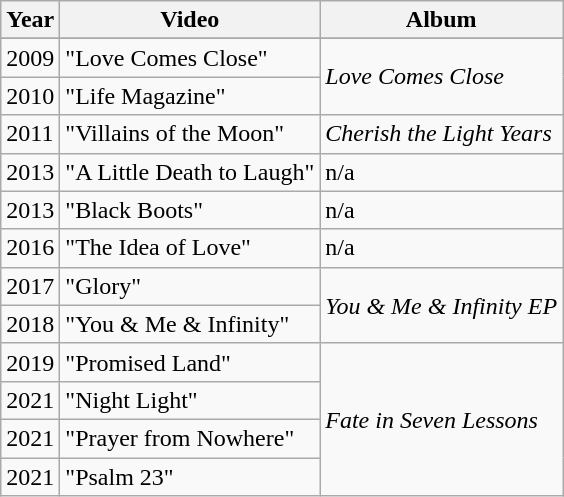<table class="wikitable">
<tr>
<th>Year</th>
<th>Video</th>
<th>Album</th>
</tr>
<tr>
</tr>
<tr>
<td>2009</td>
<td>"Love Comes Close"</td>
<td rowspan="2"><em>Love Comes Close</em></td>
</tr>
<tr>
<td>2010</td>
<td>"Life Magazine"</td>
</tr>
<tr>
<td>2011</td>
<td>"Villains of the Moon"</td>
<td><em>Cherish the Light Years</em></td>
</tr>
<tr>
<td>2013</td>
<td>"A Little Death to Laugh"</td>
<td>n/a</td>
</tr>
<tr>
<td>2013</td>
<td>"Black Boots"</td>
<td>n/a</td>
</tr>
<tr>
<td>2016</td>
<td>"The Idea of Love"</td>
<td>n/a</td>
</tr>
<tr>
<td>2017</td>
<td>"Glory"</td>
<td rowspan="2"><em>You & Me & Infinity EP</em></td>
</tr>
<tr>
<td>2018</td>
<td>"You & Me & Infinity"</td>
</tr>
<tr>
<td>2019</td>
<td>"Promised Land"</td>
<td rowspan="4"><em>Fate in Seven Lessons</em></td>
</tr>
<tr>
<td>2021</td>
<td>"Night Light"</td>
</tr>
<tr>
<td>2021</td>
<td>"Prayer from Nowhere"</td>
</tr>
<tr>
<td>2021</td>
<td>"Psalm 23"</td>
</tr>
</table>
